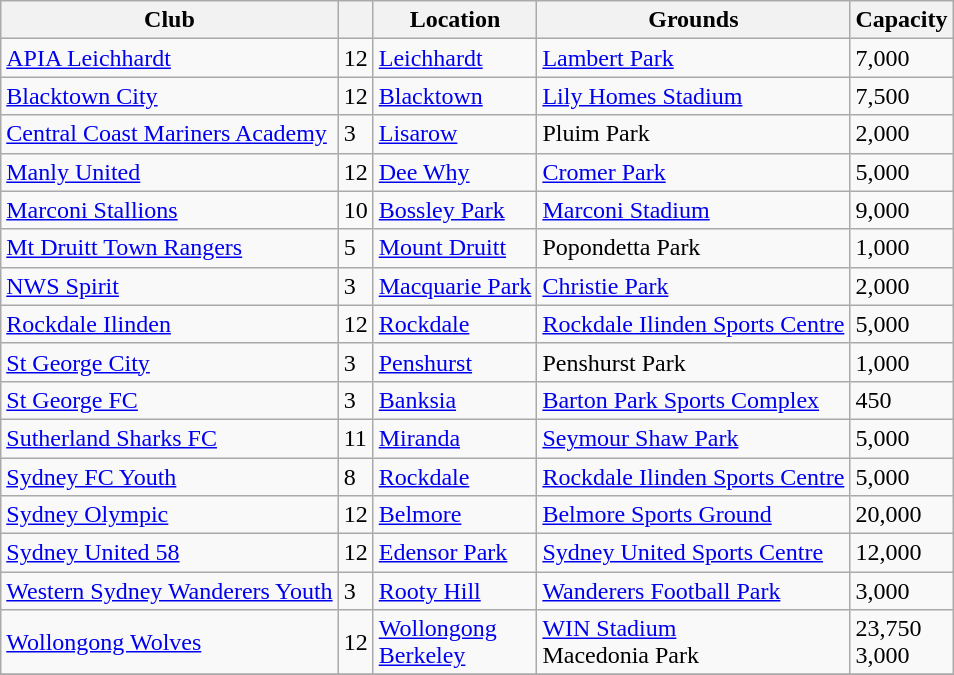<table class="wikitable sortable">
<tr>
<th>Club</th>
<th></th>
<th>Location</th>
<th>Grounds</th>
<th>Capacity</th>
</tr>
<tr>
<td><a href='#'>APIA Leichhardt</a></td>
<td>12</td>
<td><a href='#'>Leichhardt</a></td>
<td><a href='#'>Lambert Park</a></td>
<td>7,000</td>
</tr>
<tr>
<td><a href='#'>Blacktown City</a></td>
<td>12</td>
<td><a href='#'>Blacktown</a></td>
<td><a href='#'>Lily Homes Stadium</a></td>
<td>7,500</td>
</tr>
<tr>
<td><a href='#'>Central Coast Mariners Academy</a></td>
<td>3</td>
<td><a href='#'>Lisarow</a></td>
<td>Pluim Park</td>
<td>2,000</td>
</tr>
<tr>
<td><a href='#'>Manly United</a></td>
<td>12</td>
<td><a href='#'>Dee Why</a></td>
<td><a href='#'>Cromer Park</a></td>
<td>5,000</td>
</tr>
<tr>
<td><a href='#'>Marconi Stallions</a></td>
<td>10</td>
<td><a href='#'>Bossley Park</a></td>
<td><a href='#'>Marconi Stadium</a></td>
<td>9,000</td>
</tr>
<tr>
<td><a href='#'>Mt Druitt Town Rangers</a></td>
<td>5</td>
<td><a href='#'>Mount Druitt</a></td>
<td>Popondetta Park</td>
<td>1,000</td>
</tr>
<tr>
<td><a href='#'>NWS Spirit</a></td>
<td>3</td>
<td><a href='#'>Macquarie Park</a></td>
<td><a href='#'>Christie Park</a></td>
<td>2,000</td>
</tr>
<tr>
<td><a href='#'>Rockdale Ilinden</a></td>
<td>12</td>
<td><a href='#'>Rockdale</a></td>
<td><a href='#'>Rockdale Ilinden Sports Centre</a></td>
<td>5,000</td>
</tr>
<tr>
<td><a href='#'>St George City</a></td>
<td>3</td>
<td><a href='#'>Penshurst</a></td>
<td>Penshurst Park</td>
<td>1,000</td>
</tr>
<tr>
<td><a href='#'>St George FC</a></td>
<td>3</td>
<td><a href='#'>Banksia</a></td>
<td><a href='#'>Barton Park Sports Complex</a></td>
<td>450 </td>
</tr>
<tr>
<td><a href='#'>Sutherland Sharks FC</a></td>
<td>11</td>
<td><a href='#'>Miranda</a></td>
<td><a href='#'>Seymour Shaw Park</a></td>
<td>5,000</td>
</tr>
<tr>
<td><a href='#'>Sydney FC Youth</a></td>
<td>8</td>
<td><a href='#'>Rockdale</a></td>
<td><a href='#'>Rockdale Ilinden Sports Centre</a></td>
<td>5,000</td>
</tr>
<tr>
<td><a href='#'>Sydney Olympic</a></td>
<td>12</td>
<td><a href='#'>Belmore</a></td>
<td><a href='#'>Belmore Sports Ground</a></td>
<td>20,000</td>
</tr>
<tr>
<td><a href='#'>Sydney United 58</a></td>
<td>12</td>
<td><a href='#'>Edensor Park</a></td>
<td><a href='#'>Sydney United Sports Centre</a></td>
<td>12,000</td>
</tr>
<tr>
<td><a href='#'>Western Sydney Wanderers Youth</a></td>
<td>3</td>
<td><a href='#'>Rooty Hill</a></td>
<td><a href='#'>Wanderers Football Park</a></td>
<td>3,000</td>
</tr>
<tr>
<td><a href='#'>Wollongong Wolves</a></td>
<td>12</td>
<td><a href='#'>Wollongong</a> <br> <a href='#'>Berkeley</a></td>
<td><a href='#'>WIN Stadium</a> <br> Macedonia Park</td>
<td>23,750 <br> 3,000</td>
</tr>
<tr>
</tr>
</table>
